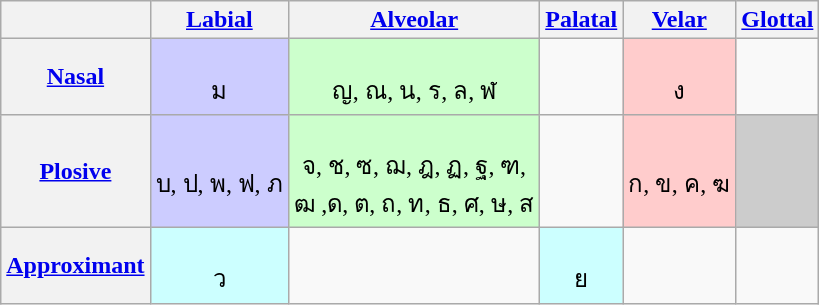<table class=wikitable style=text-align:center>
<tr>
<th></th>
<th><a href='#'>Labial</a></th>
<th><a href='#'>Alveolar</a></th>
<th><a href='#'>Palatal</a></th>
<th><a href='#'>Velar</a></th>
<th><a href='#'>Glottal</a></th>
</tr>
<tr>
<th><a href='#'>Nasal</a></th>
<td style=background:#ccf> <br>ม</td>
<td style=background:#cfc> <br>ญ, ณ, น, ร, ล, ฬ</td>
<td></td>
<td style=background:#fcc> <br>ง</td>
<td></td>
</tr>
<tr>
<th><a href='#'>Plosive</a></th>
<td style=background:#ccf> <br>บ, ป, พ, ฟ, ภ</td>
<td style=background:#cfc> <br>จ, ช, ซ, ฌ, ฎ, ฏ, ฐ, ฑ,<br>ฒ ,ด, ต, ถ, ท, ธ, ศ, ษ, ส</td>
<td></td>
<td style=background:#fcc> <br>ก, ข, ค, ฆ</td>
<td style=background:#ccc></td>
</tr>
<tr>
<th><a href='#'>Approximant</a></th>
<td style=background:#cff> <br>ว</td>
<td></td>
<td style=background:#cff> <br>ย</td>
<td></td>
<td></td>
</tr>
</table>
